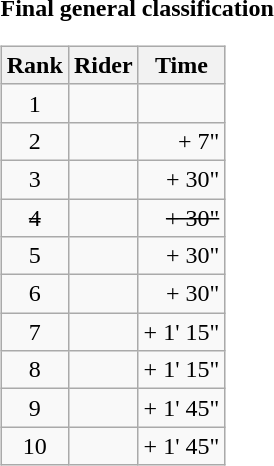<table>
<tr>
<td><strong>Final general classification</strong><br><table class="wikitable">
<tr>
<th scope="col">Rank</th>
<th scope="col">Rider</th>
<th scope="col">Time</th>
</tr>
<tr>
<td style="text-align:center;">1</td>
<td></td>
<td style="text-align:right;"></td>
</tr>
<tr>
<td style="text-align:center;">2</td>
<td></td>
<td style="text-align:right;">+ 7"</td>
</tr>
<tr>
<td style="text-align:center;">3</td>
<td></td>
<td style="text-align:right;">+ 30"</td>
</tr>
<tr>
<td style="text-align:center;"><s>4</s></td>
<td><s></s></td>
<td style="text-align:right;"><s>+ 30"</s></td>
</tr>
<tr>
<td style="text-align:center;">5</td>
<td></td>
<td style="text-align:right;">+ 30"</td>
</tr>
<tr>
<td style="text-align:center;">6</td>
<td></td>
<td style="text-align:right;">+ 30"</td>
</tr>
<tr>
<td style="text-align:center;">7</td>
<td></td>
<td style="text-align:right;">+ 1' 15"</td>
</tr>
<tr>
<td style="text-align:center;">8</td>
<td></td>
<td style="text-align:right;">+ 1' 15"</td>
</tr>
<tr>
<td style="text-align:center;">9</td>
<td></td>
<td style="text-align:right;">+ 1' 45"</td>
</tr>
<tr>
<td style="text-align:center;">10</td>
<td></td>
<td style="text-align:right;">+ 1' 45"</td>
</tr>
</table>
</td>
</tr>
</table>
